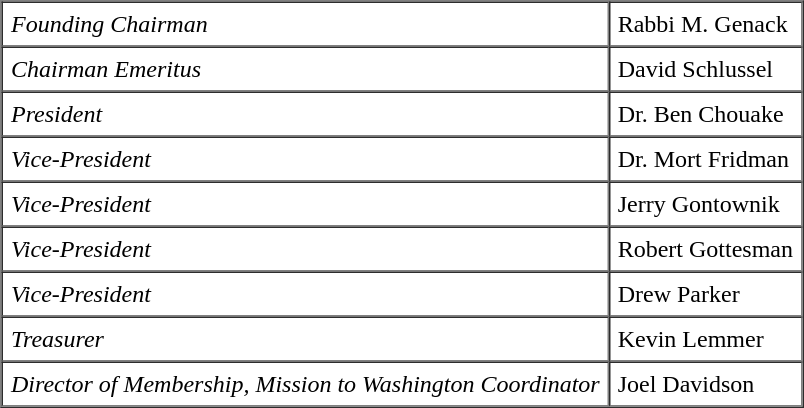<table border=1 cellspacing=0 cellpadding=5 align=center>
<tr>
<td><em>Founding Chairman</em></td>
<td>Rabbi M. Genack</td>
</tr>
<tr>
<td><em>Chairman Emeritus</em></td>
<td>David Schlussel</td>
</tr>
<tr>
<td><em>President</em></td>
<td>Dr. Ben Chouake</td>
</tr>
<tr>
<td><em>Vice-President</em></td>
<td>Dr. Mort Fridman</td>
</tr>
<tr>
<td><em>Vice-President</em></td>
<td>Jerry Gontownik</td>
</tr>
<tr>
<td><em>Vice-President</em></td>
<td>Robert Gottesman</td>
</tr>
<tr>
<td><em>Vice-President</em></td>
<td>Drew Parker</td>
</tr>
<tr>
<td><em>Treasurer</em></td>
<td>Kevin Lemmer</td>
</tr>
<tr>
<td><em>Director of Membership, Mission to Washington Coordinator</em></td>
<td>Joel Davidson</td>
</tr>
</table>
